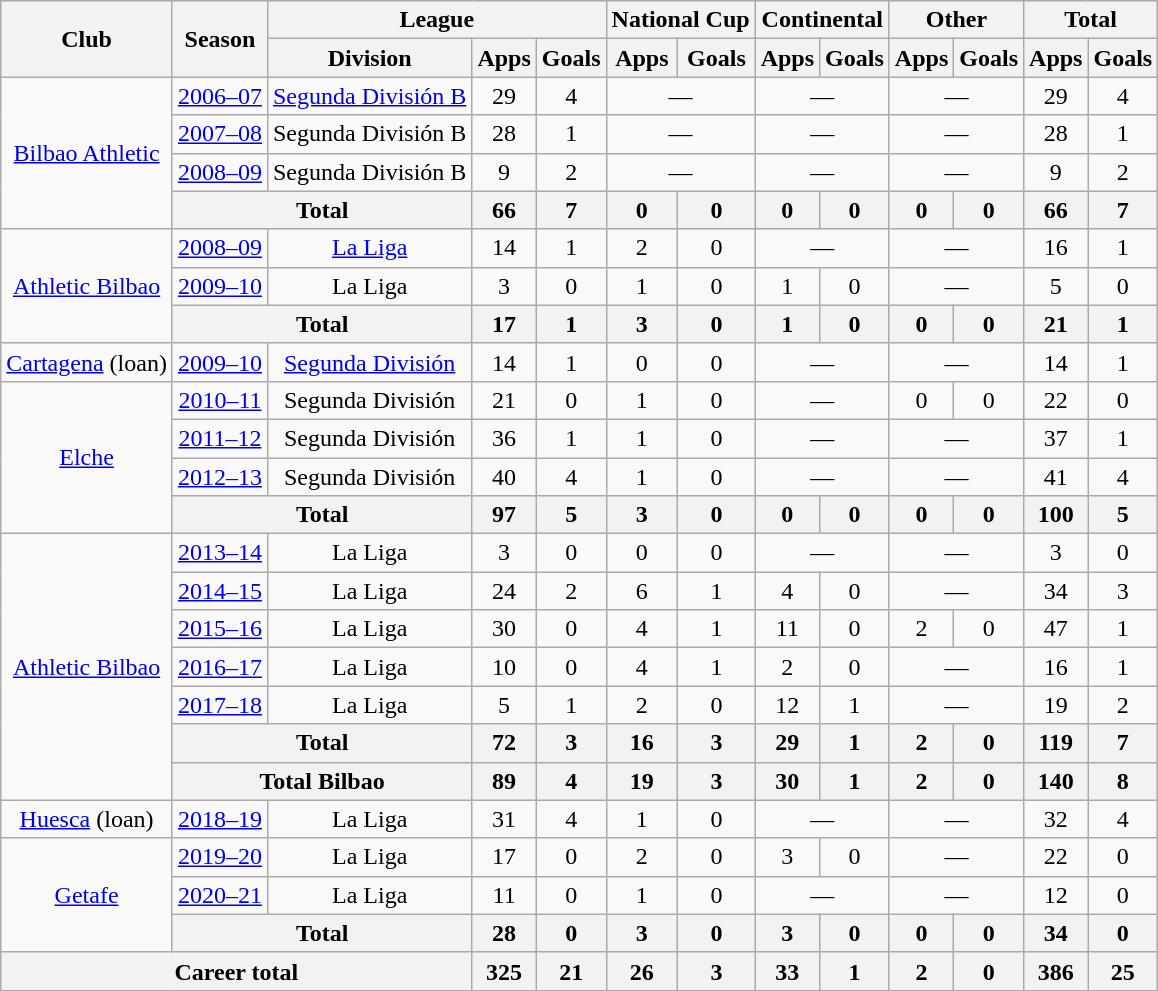<table class="wikitable" style="text-align:center">
<tr>
<th rowspan="2">Club</th>
<th rowspan="2">Season</th>
<th colspan="3">League</th>
<th colspan="2">National Cup</th>
<th colspan="2">Continental</th>
<th colspan="2">Other</th>
<th colspan="2">Total</th>
</tr>
<tr>
<th>Division</th>
<th>Apps</th>
<th>Goals</th>
<th>Apps</th>
<th>Goals</th>
<th>Apps</th>
<th>Goals</th>
<th>Apps</th>
<th>Goals</th>
<th>Apps</th>
<th>Goals</th>
</tr>
<tr>
<td rowspan="4"><a href='#'>Bilbao Athletic</a></td>
<td><a href='#'>2006–07</a></td>
<td><a href='#'>Segunda División B</a></td>
<td>29</td>
<td>4</td>
<td colspan="2">—</td>
<td colspan="2">—</td>
<td colspan="2">—</td>
<td>29</td>
<td>4</td>
</tr>
<tr>
<td><a href='#'>2007–08</a></td>
<td>Segunda División B</td>
<td>28</td>
<td>1</td>
<td colspan="2">—</td>
<td colspan="2">—</td>
<td colspan="2">—</td>
<td>28</td>
<td>1</td>
</tr>
<tr>
<td><a href='#'>2008–09</a></td>
<td>Segunda División B</td>
<td>9</td>
<td>2</td>
<td colspan="2">—</td>
<td colspan="2">—</td>
<td colspan="2">—</td>
<td>9</td>
<td>2</td>
</tr>
<tr>
<th colspan="2">Total</th>
<th>66</th>
<th>7</th>
<th>0</th>
<th>0</th>
<th>0</th>
<th>0</th>
<th>0</th>
<th>0</th>
<th>66</th>
<th>7</th>
</tr>
<tr>
<td rowspan="3"><a href='#'>Athletic Bilbao</a></td>
<td><a href='#'>2008–09</a></td>
<td><a href='#'>La Liga</a></td>
<td>14</td>
<td>1</td>
<td>2</td>
<td>0</td>
<td colspan="2">—</td>
<td colspan="2">—</td>
<td>16</td>
<td>1</td>
</tr>
<tr>
<td><a href='#'>2009–10</a></td>
<td>La Liga</td>
<td>3</td>
<td>0</td>
<td>1</td>
<td>0</td>
<td>1</td>
<td>0</td>
<td colspan="2">—</td>
<td>5</td>
<td>0</td>
</tr>
<tr>
<th colspan="2">Total</th>
<th>17</th>
<th>1</th>
<th>3</th>
<th>0</th>
<th>1</th>
<th>0</th>
<th>0</th>
<th>0</th>
<th>21</th>
<th>1</th>
</tr>
<tr>
<td><a href='#'>Cartagena</a> (loan)</td>
<td><a href='#'>2009–10</a></td>
<td><a href='#'>Segunda División</a></td>
<td>14</td>
<td>1</td>
<td>0</td>
<td>0</td>
<td colspan="2">—</td>
<td colspan="2">—</td>
<td>14</td>
<td>1</td>
</tr>
<tr>
<td rowspan="4"><a href='#'>Elche</a></td>
<td><a href='#'>2010–11</a></td>
<td>Segunda División</td>
<td>21</td>
<td>0</td>
<td>1</td>
<td>0</td>
<td colspan="2">—</td>
<td>0</td>
<td>0</td>
<td>22</td>
<td>0</td>
</tr>
<tr>
<td><a href='#'>2011–12</a></td>
<td>Segunda División</td>
<td>36</td>
<td>1</td>
<td>1</td>
<td>0</td>
<td colspan="2">—</td>
<td colspan="2">—</td>
<td>37</td>
<td>1</td>
</tr>
<tr>
<td><a href='#'>2012–13</a></td>
<td>Segunda División</td>
<td>40</td>
<td>4</td>
<td>1</td>
<td>0</td>
<td colspan="2">—</td>
<td colspan="2">—</td>
<td>41</td>
<td>4</td>
</tr>
<tr>
<th colspan="2">Total</th>
<th>97</th>
<th>5</th>
<th>3</th>
<th>0</th>
<th>0</th>
<th>0</th>
<th>0</th>
<th>0</th>
<th>100</th>
<th>5</th>
</tr>
<tr>
<td rowspan="7"><a href='#'>Athletic Bilbao</a></td>
<td><a href='#'>2013–14</a></td>
<td>La Liga</td>
<td>3</td>
<td>0</td>
<td>0</td>
<td>0</td>
<td colspan="2">—</td>
<td colspan="2">—</td>
<td>3</td>
<td>0</td>
</tr>
<tr>
<td><a href='#'>2014–15</a></td>
<td>La Liga</td>
<td>24</td>
<td>2</td>
<td>6</td>
<td>1</td>
<td>4</td>
<td>0</td>
<td colspan="2">—</td>
<td>34</td>
<td>3</td>
</tr>
<tr>
<td><a href='#'>2015–16</a></td>
<td>La Liga</td>
<td>30</td>
<td>0</td>
<td>4</td>
<td>1</td>
<td>11</td>
<td>0</td>
<td>2</td>
<td>0</td>
<td>47</td>
<td>1</td>
</tr>
<tr>
<td><a href='#'>2016–17</a></td>
<td>La Liga</td>
<td>10</td>
<td>0</td>
<td>4</td>
<td>1</td>
<td>2</td>
<td>0</td>
<td colspan="2">—</td>
<td>16</td>
<td>1</td>
</tr>
<tr>
<td><a href='#'>2017–18</a></td>
<td>La Liga</td>
<td>5</td>
<td>1</td>
<td>2</td>
<td>0</td>
<td>12</td>
<td>1</td>
<td colspan="2">—</td>
<td>19</td>
<td>2</td>
</tr>
<tr>
<th colspan="2">Total</th>
<th>72</th>
<th>3</th>
<th>16</th>
<th>3</th>
<th>29</th>
<th>1</th>
<th>2</th>
<th>0</th>
<th>119</th>
<th>7</th>
</tr>
<tr>
<th colspan="2">Total Bilbao</th>
<th>89</th>
<th>4</th>
<th>19</th>
<th>3</th>
<th>30</th>
<th>1</th>
<th>2</th>
<th>0</th>
<th>140</th>
<th>8</th>
</tr>
<tr>
<td><a href='#'>Huesca</a> (loan)</td>
<td><a href='#'>2018–19</a></td>
<td>La Liga</td>
<td>31</td>
<td>4</td>
<td>1</td>
<td>0</td>
<td colspan="2">—</td>
<td colspan="2">—</td>
<td>32</td>
<td>4</td>
</tr>
<tr>
<td rowspan="3"><a href='#'>Getafe</a></td>
<td><a href='#'>2019–20</a></td>
<td>La Liga</td>
<td>17</td>
<td>0</td>
<td>2</td>
<td>0</td>
<td>3</td>
<td>0</td>
<td colspan="2">—</td>
<td>22</td>
<td>0</td>
</tr>
<tr>
<td><a href='#'>2020–21</a></td>
<td>La Liga</td>
<td>11</td>
<td>0</td>
<td>1</td>
<td>0</td>
<td colspan="2">—</td>
<td colspan="2">—</td>
<td>12</td>
<td>0</td>
</tr>
<tr>
<th colspan="2">Total</th>
<th>28</th>
<th>0</th>
<th>3</th>
<th>0</th>
<th>3</th>
<th>0</th>
<th>0</th>
<th>0</th>
<th>34</th>
<th>0</th>
</tr>
<tr>
<th colspan="3">Career total</th>
<th>325</th>
<th>21</th>
<th>26</th>
<th>3</th>
<th>33</th>
<th>1</th>
<th>2</th>
<th>0</th>
<th>386</th>
<th>25</th>
</tr>
</table>
